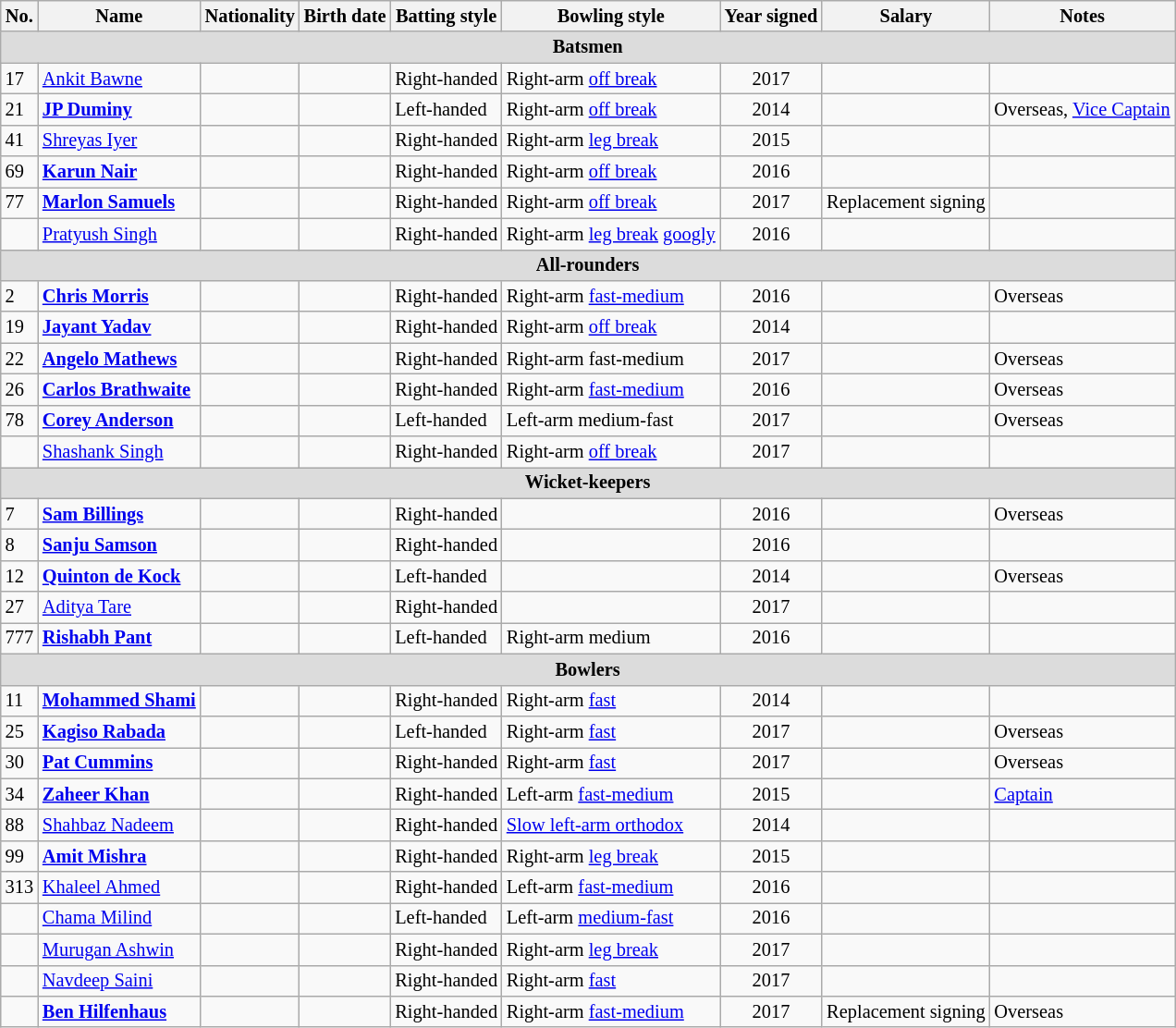<table class="wikitable" style="font-size:85%;">
<tr>
<th>No.</th>
<th>Name</th>
<th>Nationality</th>
<th>Birth date</th>
<th>Batting style</th>
<th>Bowling style</th>
<th>Year signed</th>
<th>Salary</th>
<th>Notes</th>
</tr>
<tr>
<th colspan="9" style="background: #DCDCDC; text-align:center">Batsmen</th>
</tr>
<tr>
<td>17</td>
<td><a href='#'>Ankit Bawne</a></td>
<td></td>
<td></td>
<td>Right-handed</td>
<td>Right-arm <a href='#'>off break</a></td>
<td style="text-align:center;">2017</td>
<td style="text-align:right;"></td>
<td></td>
</tr>
<tr>
<td>21</td>
<td><strong><a href='#'>JP Duminy</a></strong></td>
<td></td>
<td></td>
<td>Left-handed</td>
<td>Right-arm <a href='#'>off break</a></td>
<td style="text-align:center;">2014</td>
<td style="text-align:right;"></td>
<td>Overseas, <a href='#'>Vice Captain</a></td>
</tr>
<tr>
<td>41</td>
<td><a href='#'>Shreyas Iyer</a></td>
<td></td>
<td></td>
<td>Right-handed</td>
<td>Right-arm <a href='#'>leg break</a></td>
<td style="text-align:center;">2015</td>
<td style="text-align:right;"></td>
<td></td>
</tr>
<tr>
<td>69</td>
<td><strong><a href='#'>Karun Nair</a></strong></td>
<td></td>
<td></td>
<td>Right-handed</td>
<td>Right-arm <a href='#'>off break</a></td>
<td style="text-align:center;">2016</td>
<td style="text-align:right;"></td>
<td></td>
</tr>
<tr>
<td>77</td>
<td><strong><a href='#'>Marlon Samuels</a></strong></td>
<td></td>
<td></td>
<td>Right-handed</td>
<td>Right-arm <a href='#'>off break</a></td>
<td style="text-align:center;">2017</td>
<td style="text-align:right;">Replacement signing</td>
<td></td>
</tr>
<tr>
<td></td>
<td><a href='#'>Pratyush Singh</a></td>
<td></td>
<td></td>
<td>Right-handed</td>
<td>Right-arm <a href='#'>leg break</a> <a href='#'>googly</a></td>
<td style="text-align:center;">2016</td>
<td style="text-align:right;"></td>
<td></td>
</tr>
<tr>
<th colspan="9" style="background: #DCDCDC; text-align:center">All-rounders</th>
</tr>
<tr>
<td>2</td>
<td><strong><a href='#'>Chris Morris</a></strong></td>
<td></td>
<td></td>
<td>Right-handed</td>
<td>Right-arm <a href='#'>fast-medium</a></td>
<td style="text-align:center;">2016</td>
<td style="text-align:right;"></td>
<td>Overseas</td>
</tr>
<tr>
<td>19</td>
<td><strong><a href='#'>Jayant Yadav</a></strong></td>
<td></td>
<td></td>
<td>Right-handed</td>
<td>Right-arm <a href='#'>off break</a></td>
<td style="text-align:center;">2014</td>
<td style="text-align:right;"></td>
<td></td>
</tr>
<tr>
<td>22</td>
<td><strong><a href='#'>Angelo Mathews</a></strong></td>
<td></td>
<td></td>
<td>Right-handed</td>
<td>Right-arm fast-medium</td>
<td style="text-align:center;">2017</td>
<td style="text-align:right;"></td>
<td>Overseas</td>
</tr>
<tr>
<td>26</td>
<td><strong><a href='#'>Carlos Brathwaite</a></strong></td>
<td></td>
<td></td>
<td>Right-handed</td>
<td>Right-arm <a href='#'>fast-medium</a></td>
<td style="text-align:center;">2016</td>
<td style="text-align:right;"></td>
<td>Overseas</td>
</tr>
<tr>
<td>78</td>
<td><strong><a href='#'>Corey Anderson</a></strong></td>
<td></td>
<td></td>
<td>Left-handed</td>
<td>Left-arm medium-fast</td>
<td style="text-align:center;">2017</td>
<td style="text-align:right;"></td>
<td>Overseas</td>
</tr>
<tr>
<td></td>
<td><a href='#'>Shashank Singh</a></td>
<td></td>
<td></td>
<td>Right-handed</td>
<td>Right-arm <a href='#'>off break</a></td>
<td style="text-align:center;">2017</td>
<td style="text-align:right;"></td>
<td></td>
</tr>
<tr>
<th colspan="9" style="background: #DCDCDC; text-align:center">Wicket-keepers</th>
</tr>
<tr>
<td>7</td>
<td><strong><a href='#'>Sam Billings</a></strong></td>
<td></td>
<td></td>
<td>Right-handed</td>
<td></td>
<td style="text-align:center;">2016</td>
<td style="text-align:right;"></td>
<td>Overseas</td>
</tr>
<tr>
<td>8</td>
<td><strong><a href='#'>Sanju Samson</a></strong></td>
<td></td>
<td></td>
<td>Right-handed</td>
<td></td>
<td style="text-align:center;">2016</td>
<td style="text-align:right;"></td>
<td></td>
</tr>
<tr>
<td>12</td>
<td><strong><a href='#'>Quinton de Kock</a></strong></td>
<td></td>
<td></td>
<td>Left-handed</td>
<td></td>
<td style="text-align:center;">2014</td>
<td style="text-align:right;"></td>
<td>Overseas</td>
</tr>
<tr>
<td>27</td>
<td><a href='#'>Aditya Tare</a></td>
<td></td>
<td></td>
<td>Right-handed</td>
<td></td>
<td style="text-align:center;">2017</td>
<td style="text-align:right;"></td>
<td></td>
</tr>
<tr>
<td>777</td>
<td><strong><a href='#'>Rishabh Pant</a></strong></td>
<td></td>
<td></td>
<td>Left-handed</td>
<td>Right-arm medium</td>
<td style="text-align:center;">2016</td>
<td style="text-align:right;"></td>
<td></td>
</tr>
<tr>
<th colspan="9" style="background: #DCDCDC; text-align:center">Bowlers</th>
</tr>
<tr>
<td>11</td>
<td><strong><a href='#'>Mohammed Shami</a></strong></td>
<td></td>
<td></td>
<td>Right-handed</td>
<td>Right-arm <a href='#'>fast</a></td>
<td style="text-align:center;">2014</td>
<td style="text-align:right;"></td>
<td></td>
</tr>
<tr>
<td>25</td>
<td><strong><a href='#'>Kagiso Rabada</a></strong></td>
<td></td>
<td></td>
<td>Left-handed</td>
<td>Right-arm <a href='#'>fast</a></td>
<td style="text-align:center;">2017</td>
<td style="text-align:right;"></td>
<td>Overseas</td>
</tr>
<tr>
<td>30</td>
<td><strong><a href='#'>Pat Cummins</a></strong></td>
<td></td>
<td></td>
<td>Right-handed</td>
<td>Right-arm <a href='#'>fast</a></td>
<td style="text-align:center;">2017</td>
<td style="text-align:right;"></td>
<td>Overseas</td>
</tr>
<tr>
<td>34</td>
<td><strong><a href='#'>Zaheer Khan</a></strong></td>
<td></td>
<td></td>
<td>Right-handed</td>
<td>Left-arm <a href='#'>fast-medium</a></td>
<td style="text-align:center;">2015</td>
<td style="text-align:right;"></td>
<td><a href='#'>Captain</a></td>
</tr>
<tr>
<td>88</td>
<td><a href='#'>Shahbaz Nadeem</a></td>
<td></td>
<td></td>
<td>Right-handed</td>
<td><a href='#'>Slow left-arm orthodox</a></td>
<td style="text-align:center;">2014</td>
<td style="text-align:right;"></td>
<td></td>
</tr>
<tr>
<td>99</td>
<td><strong><a href='#'>Amit Mishra</a></strong></td>
<td></td>
<td></td>
<td>Right-handed</td>
<td>Right-arm <a href='#'>leg break</a></td>
<td style="text-align:center;">2015</td>
<td style="text-align:right;"></td>
<td></td>
</tr>
<tr>
<td>313</td>
<td><a href='#'>Khaleel Ahmed</a></td>
<td></td>
<td></td>
<td>Right-handed</td>
<td>Left-arm <a href='#'>fast-medium</a></td>
<td style="text-align:center;">2016</td>
<td style="text-align:right;"></td>
<td></td>
</tr>
<tr>
<td></td>
<td><a href='#'>Chama Milind</a></td>
<td></td>
<td></td>
<td>Left-handed</td>
<td>Left-arm <a href='#'>medium-fast</a></td>
<td style="text-align:center;">2016</td>
<td style="text-align:right;"></td>
<td></td>
</tr>
<tr>
<td></td>
<td><a href='#'>Murugan Ashwin</a></td>
<td></td>
<td></td>
<td>Right-handed</td>
<td>Right-arm <a href='#'>leg break</a></td>
<td style="text-align:center;">2017</td>
<td style="text-align:right;"></td>
<td></td>
</tr>
<tr>
<td></td>
<td><a href='#'>Navdeep Saini</a></td>
<td></td>
<td></td>
<td>Right-handed</td>
<td>Right-arm <a href='#'>fast</a></td>
<td style="text-align:center;">2017</td>
<td style="text-align:right;"></td>
<td></td>
</tr>
<tr>
<td></td>
<td><strong><a href='#'>Ben Hilfenhaus</a></strong></td>
<td></td>
<td></td>
<td>Right-handed</td>
<td>Right-arm <a href='#'>fast-medium</a></td>
<td style="text-align:center;">2017</td>
<td style="text-align:right;">Replacement signing</td>
<td>Overseas</td>
</tr>
</table>
